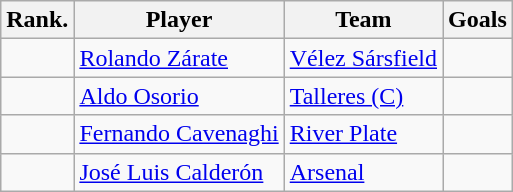<table class="wikitable" style="text-align:">
<tr>
<th>Rank.</th>
<th>Player</th>
<th>Team</th>
<th>Goals</th>
</tr>
<tr>
<td></td>
<td> <a href='#'>Rolando Zárate</a></td>
<td><a href='#'>Vélez Sársfield</a></td>
<td></td>
</tr>
<tr>
<td></td>
<td> <a href='#'>Aldo Osorio</a></td>
<td><a href='#'>Talleres (C)</a></td>
<td></td>
</tr>
<tr>
<td></td>
<td> <a href='#'>Fernando Cavenaghi</a></td>
<td><a href='#'>River Plate</a></td>
<td></td>
</tr>
<tr>
<td></td>
<td> <a href='#'>José Luis Calderón</a></td>
<td><a href='#'>Arsenal</a></td>
<td></td>
</tr>
</table>
